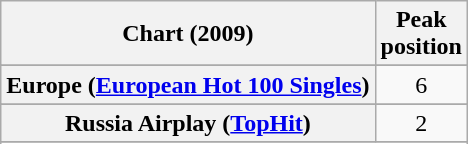<table class="wikitable sortable plainrowheaders" style="text-align:center">
<tr>
<th scope="col">Chart (2009)</th>
<th scope="col">Peak<br>position</th>
</tr>
<tr>
</tr>
<tr>
</tr>
<tr>
<th scope="row">Europe (<a href='#'>European Hot 100 Singles</a>)</th>
<td>6</td>
</tr>
<tr>
</tr>
<tr>
<th scope="row">Russia Airplay (<a href='#'>TopHit</a>)</th>
<td>2</td>
</tr>
<tr>
</tr>
<tr>
</tr>
</table>
